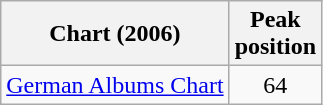<table class="wikitable">
<tr>
<th>Chart (2006)</th>
<th>Peak<br>position</th>
</tr>
<tr>
<td><a href='#'>German Albums Chart</a></td>
<td align="center">64</td>
</tr>
</table>
